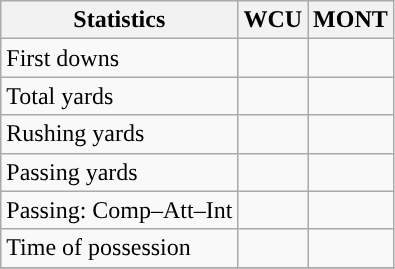<table class="wikitable" style="float: left;">
<tr>
<th>Statistics</th>
<th>WCU</th>
<th>MONT</th>
</tr>
<tr>
<td>First downs</td>
<td></td>
<td></td>
</tr>
<tr>
<td>Total yards</td>
<td></td>
<td></td>
</tr>
<tr>
<td>Rushing yards</td>
<td></td>
<td></td>
</tr>
<tr>
<td>Passing yards</td>
<td></td>
<td></td>
</tr>
<tr>
<td>Passing: Comp–Att–Int</td>
<td></td>
<td></td>
</tr>
<tr>
<td>Time of possession</td>
<td></td>
<td></td>
</tr>
<tr>
</tr>
</table>
